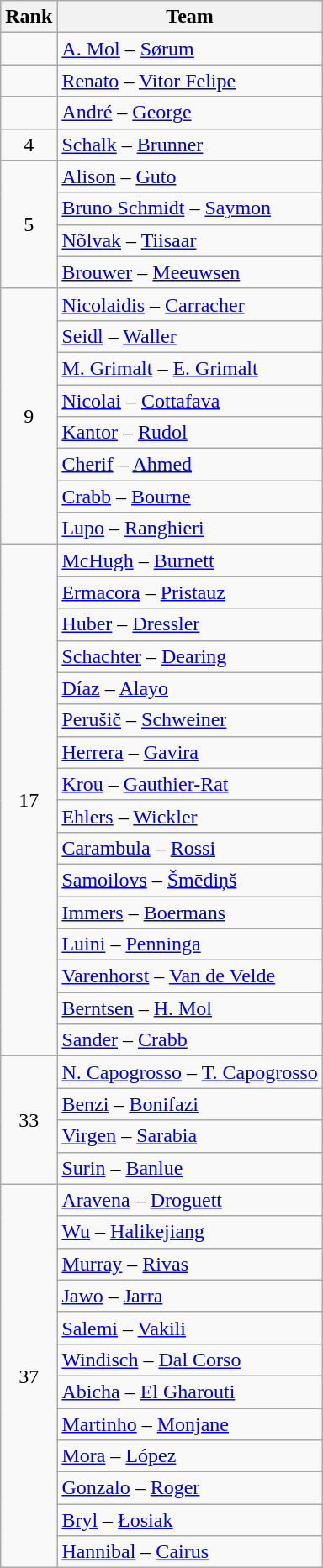<table class="wikitable">
<tr>
<th>Rank</th>
<th>Team</th>
</tr>
<tr>
<td style="text-align: center;"></td>
<td> <a href='#'>A. Mol</a> – <a href='#'>Sørum</a></td>
</tr>
<tr>
<td style="text-align: center;"></td>
<td> <a href='#'>Renato</a> – <a href='#'>Vitor Felipe</a></td>
</tr>
<tr>
<td style="text-align: center;"></td>
<td> <a href='#'>André</a> – <a href='#'>George</a></td>
</tr>
<tr>
<td style="text-align: center;">4</td>
<td> <a href='#'>Schalk</a> – <a href='#'>Brunner</a></td>
</tr>
<tr>
<td style="text-align: center;" rowspan=4>5</td>
<td> <a href='#'>Alison</a> – <a href='#'>Guto</a></td>
</tr>
<tr>
<td> <a href='#'>Bruno Schmidt</a> – <a href='#'>Saymon</a></td>
</tr>
<tr>
<td> <a href='#'>Nõlvak</a> – <a href='#'>Tiisaar</a></td>
</tr>
<tr>
<td> <a href='#'>Brouwer</a> – <a href='#'>Meeuwsen</a></td>
</tr>
<tr>
<td style="text-align: center;" rowspan=8>9</td>
<td> <a href='#'>Nicolaidis</a> – <a href='#'>Carracher</a></td>
</tr>
<tr>
<td> <a href='#'>Seidl</a> – <a href='#'>Waller</a></td>
</tr>
<tr>
<td> <a href='#'>M. Grimalt</a> – <a href='#'>E. Grimalt</a></td>
</tr>
<tr>
<td> <a href='#'>Nicolai</a> – <a href='#'>Cottafava</a></td>
</tr>
<tr>
<td> <a href='#'>Kantor</a> – <a href='#'>Rudol</a></td>
</tr>
<tr>
<td> <a href='#'>Cherif</a> – <a href='#'>Ahmed</a></td>
</tr>
<tr>
<td> <a href='#'>Crabb</a> – <a href='#'>Bourne</a></td>
</tr>
<tr>
<td> <a href='#'>Lupo</a> – <a href='#'>Ranghieri</a></td>
</tr>
<tr>
<td style="text-align: center;" rowspan=16>17</td>
<td> <a href='#'>McHugh</a> – <a href='#'>Burnett</a></td>
</tr>
<tr>
<td> <a href='#'>Ermacora</a> – <a href='#'>Pristauz</a></td>
</tr>
<tr>
<td> <a href='#'>Huber</a> – <a href='#'>Dressler</a></td>
</tr>
<tr>
<td> <a href='#'>Schachter</a> – <a href='#'>Dearing</a></td>
</tr>
<tr>
<td> <a href='#'>Díaz</a> – <a href='#'>Alayo</a></td>
</tr>
<tr>
<td> <a href='#'>Perušič</a> – <a href='#'>Schweiner</a></td>
</tr>
<tr>
<td> <a href='#'>Herrera</a> – <a href='#'>Gavira</a></td>
</tr>
<tr>
<td> <a href='#'>Krou</a> – <a href='#'>Gauthier-Rat</a></td>
</tr>
<tr>
<td> <a href='#'>Ehlers</a> – <a href='#'>Wickler</a></td>
</tr>
<tr>
<td> <a href='#'>Carambula</a> – <a href='#'>Rossi</a></td>
</tr>
<tr>
<td> <a href='#'>Samoilovs</a> – <a href='#'>Šmēdiņš</a></td>
</tr>
<tr>
<td> <a href='#'>Immers</a> – <a href='#'>Boermans</a></td>
</tr>
<tr>
<td> <a href='#'>Luini</a> – <a href='#'>Penninga</a></td>
</tr>
<tr>
<td> <a href='#'>Varenhorst</a> – <a href='#'>Van de Velde</a></td>
</tr>
<tr>
<td> <a href='#'>Berntsen</a> – <a href='#'>H. Mol</a></td>
</tr>
<tr>
<td> <a href='#'>Sander</a> – <a href='#'>Crabb</a></td>
</tr>
<tr>
<td style="text-align: center;" rowspan=4>33</td>
<td> <a href='#'>N. Capogrosso</a> – <a href='#'>T. Capogrosso</a></td>
</tr>
<tr>
<td> <a href='#'>Benzi</a> – <a href='#'>Bonifazi</a></td>
</tr>
<tr>
<td> <a href='#'>Virgen</a> – <a href='#'>Sarabia</a></td>
</tr>
<tr>
<td> <a href='#'>Surin</a> – <a href='#'>Banlue</a></td>
</tr>
<tr>
<td style="text-align: center;" rowspan=12>37</td>
<td> <a href='#'>Aravena</a> – <a href='#'>Droguett</a></td>
</tr>
<tr>
<td> <a href='#'>Wu</a> – <a href='#'>Halikejiang</a></td>
</tr>
<tr>
<td> <a href='#'>Murray</a> – <a href='#'>Rivas</a></td>
</tr>
<tr>
<td> <a href='#'>Jawo</a> – <a href='#'>Jarra</a></td>
</tr>
<tr>
<td> <a href='#'>Salemi</a> – <a href='#'>Vakili</a></td>
</tr>
<tr>
<td> <a href='#'>Windisch</a> – <a href='#'>Dal Corso</a></td>
</tr>
<tr>
<td> <a href='#'>Abicha</a> – <a href='#'>El Gharouti</a></td>
</tr>
<tr>
<td> <a href='#'>Martinho</a> – <a href='#'>Monjane</a></td>
</tr>
<tr>
<td> <a href='#'>Mora</a> – <a href='#'>López</a></td>
</tr>
<tr>
<td> <a href='#'>Gonzalo</a> – <a href='#'>Roger</a></td>
</tr>
<tr>
<td> <a href='#'>Bryl</a> – <a href='#'>Łosiak</a></td>
</tr>
<tr>
<td> <a href='#'>Hannibal</a> – <a href='#'>Cairus</a></td>
</tr>
</table>
